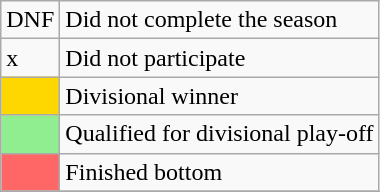<table class="wikitable">
<tr>
<td>DNF</td>
<td>Did not complete the season</td>
</tr>
<tr>
<td>x</td>
<td>Did not participate</td>
</tr>
<tr>
<td style="background-color:gold"></td>
<td>Divisional winner</td>
</tr>
<tr>
<td style="background-color:#90ee90"></td>
<td>Qualified for divisional play-off</td>
</tr>
<tr>
<td style="background-color:#FF6666"></td>
<td>Finished bottom</td>
</tr>
<tr>
</tr>
</table>
